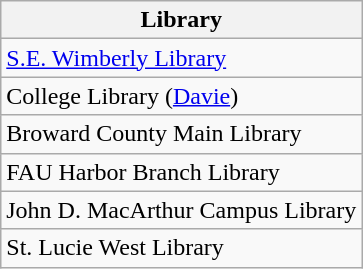<table class="wikitable sortable">
<tr>
<th>Library</th>
</tr>
<tr valign="top">
<td><a href='#'>S.E. Wimberly Library</a></td>
</tr>
<tr valign="top">
<td>College Library (<a href='#'>Davie</a>)</td>
</tr>
<tr valign="top">
<td>Broward County Main Library</td>
</tr>
<tr valign="top">
<td>FAU Harbor Branch Library</td>
</tr>
<tr valign="top">
<td>John D. MacArthur Campus Library</td>
</tr>
<tr valign="top">
<td>St. Lucie West Library</td>
</tr>
</table>
